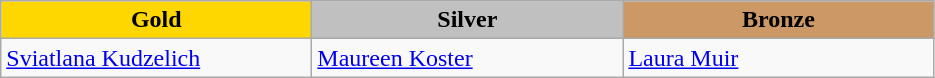<table class="wikitable" style="text-align:left">
<tr align="center">
<td width=200 bgcolor=gold><strong>Gold</strong></td>
<td width=200 bgcolor=silver><strong>Silver</strong></td>
<td width=200 bgcolor=CC9966><strong>Bronze</strong></td>
</tr>
<tr>
<td><a href='#'>Sviatlana Kudzelich</a><br><em></em></td>
<td><a href='#'>Maureen Koster</a><br><em></em></td>
<td><a href='#'>Laura Muir</a><br><em></em></td>
</tr>
</table>
